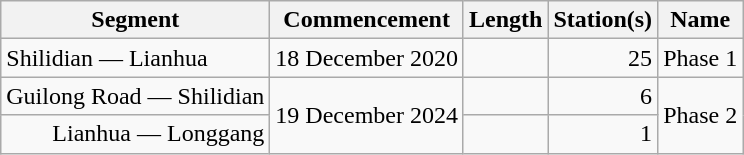<table class="wikitable" style="border-collapse: collapse; text-align: right;">
<tr>
<th>Segment</th>
<th>Commencement</th>
<th>Length</th>
<th>Station(s)</th>
<th>Name</th>
</tr>
<tr>
<td style="text-align: left;">Shilidian — Lianhua</td>
<td>18 December 2020</td>
<td></td>
<td>25</td>
<td style="text-align: left;">Phase  1</td>
</tr>
<tr>
<td>Guilong Road — Shilidian</td>
<td rowspan="2">19 December 2024</td>
<td></td>
<td>6</td>
<td rowspan="2">Phase 2</td>
</tr>
<tr>
<td>Lianhua — Longgang</td>
<td></td>
<td>1</td>
</tr>
</table>
